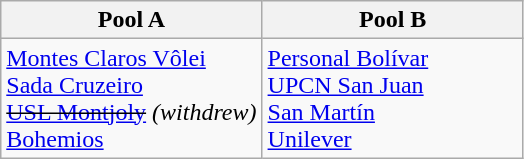<table class="wikitable">
<tr>
<th width=50%>Pool A</th>
<th width=50%>Pool B</th>
</tr>
<tr>
<td> <a href='#'>Montes Claros Vôlei</a><br> <a href='#'>Sada Cruzeiro</a><br> <s><a href='#'>USL Montjoly</a></s> <em>(withdrew)</em><br> <a href='#'>Bohemios</a></td>
<td> <a href='#'>Personal Bolívar</a><br> <a href='#'>UPCN San Juan</a><br> <a href='#'>San Martín</a><br> <a href='#'>Unilever</a></td>
</tr>
</table>
